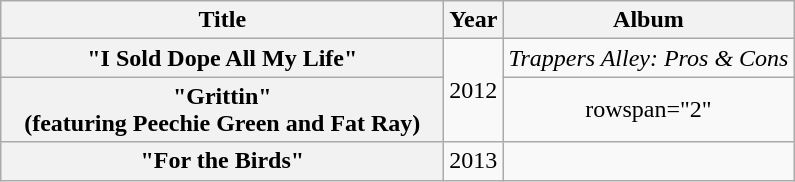<table class="wikitable plainrowheaders" style="text-align:center;">
<tr>
<th scope="col" style="width:18em;">Title</th>
<th scope="col">Year</th>
<th scope="col">Album</th>
</tr>
<tr>
<th scope="row">"I Sold Dope All My Life"</th>
<td rowspan="2">2012</td>
<td><em>Trappers Alley: Pros & Cons</em></td>
</tr>
<tr>
<th scope="row">"Grittin"<br><span>(featuring Peechie Green and Fat Ray)</span></th>
<td>rowspan="2" </td>
</tr>
<tr>
<th scope="row">"For the Birds"</th>
<td>2013</td>
</tr>
</table>
